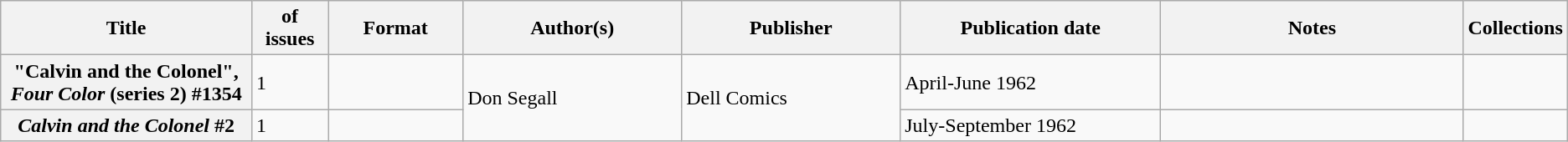<table class="wikitable">
<tr>
<th>Title</th>
<th style="width:40pt"> of issues</th>
<th style="width:75pt">Format</th>
<th style="width:125pt">Author(s)</th>
<th style="width:125pt">Publisher</th>
<th style="width:150pt">Publication date</th>
<th style="width:175pt">Notes</th>
<th>Collections</th>
</tr>
<tr>
<th>"Calvin and the Colonel", <em>Four Color</em> (series 2) #1354</th>
<td>1</td>
<td></td>
<td rowspan="2">Don Segall</td>
<td rowspan="2">Dell Comics</td>
<td>April-June 1962</td>
<td></td>
<td></td>
</tr>
<tr>
<th><em>Calvin and the Colonel</em> #2</th>
<td>1</td>
<td></td>
<td>July-September 1962</td>
<td></td>
<td></td>
</tr>
</table>
